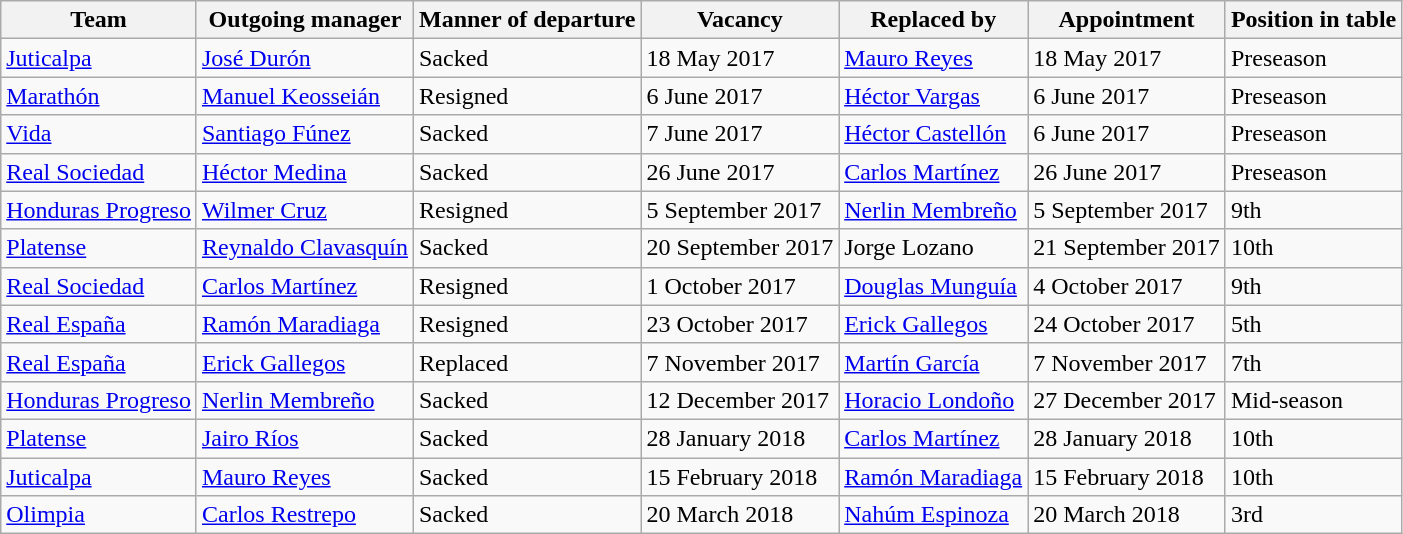<table class="wikitable">
<tr>
<th>Team</th>
<th>Outgoing manager</th>
<th>Manner of departure</th>
<th>Vacancy</th>
<th>Replaced by</th>
<th>Appointment</th>
<th>Position in table</th>
</tr>
<tr>
<td><a href='#'>Juticalpa</a></td>
<td> <a href='#'>José Durón</a></td>
<td>Sacked</td>
<td>18 May 2017</td>
<td> <a href='#'>Mauro Reyes</a></td>
<td>18 May 2017</td>
<td>Preseason</td>
</tr>
<tr>
<td><a href='#'>Marathón</a></td>
<td> <a href='#'>Manuel Keosseián</a></td>
<td>Resigned</td>
<td>6 June 2017</td>
<td> <a href='#'>Héctor Vargas</a></td>
<td>6 June 2017</td>
<td>Preseason</td>
</tr>
<tr>
<td><a href='#'>Vida</a></td>
<td> <a href='#'>Santiago Fúnez</a></td>
<td>Sacked</td>
<td>7 June 2017</td>
<td> <a href='#'>Héctor Castellón</a></td>
<td>6 June 2017</td>
<td>Preseason</td>
</tr>
<tr>
<td><a href='#'>Real Sociedad</a></td>
<td> <a href='#'>Héctor Medina</a></td>
<td>Sacked</td>
<td>26 June 2017</td>
<td> <a href='#'>Carlos Martínez</a></td>
<td>26 June 2017</td>
<td>Preseason</td>
</tr>
<tr>
<td><a href='#'>Honduras Progreso</a></td>
<td> <a href='#'>Wilmer Cruz</a></td>
<td>Resigned</td>
<td>5 September 2017</td>
<td> <a href='#'>Nerlin Membreño</a></td>
<td>5 September 2017</td>
<td>9th</td>
</tr>
<tr>
<td><a href='#'>Platense</a></td>
<td> <a href='#'>Reynaldo Clavasquín</a></td>
<td>Sacked</td>
<td>20 September 2017</td>
<td> Jorge Lozano</td>
<td>21 September 2017</td>
<td>10th</td>
</tr>
<tr>
<td><a href='#'>Real Sociedad</a></td>
<td> <a href='#'>Carlos Martínez</a></td>
<td>Resigned</td>
<td>1 October 2017</td>
<td> <a href='#'>Douglas Munguía</a></td>
<td>4 October 2017</td>
<td>9th</td>
</tr>
<tr>
<td><a href='#'>Real España</a></td>
<td> <a href='#'>Ramón Maradiaga</a></td>
<td>Resigned</td>
<td>23 October 2017</td>
<td> <a href='#'>Erick Gallegos</a></td>
<td>24 October 2017</td>
<td>5th</td>
</tr>
<tr>
<td><a href='#'>Real España</a></td>
<td> <a href='#'>Erick Gallegos</a></td>
<td>Replaced</td>
<td>7 November 2017</td>
<td> <a href='#'>Martín García</a></td>
<td>7 November 2017</td>
<td>7th</td>
</tr>
<tr>
<td><a href='#'>Honduras Progreso</a></td>
<td> <a href='#'>Nerlin Membreño</a></td>
<td>Sacked</td>
<td>12 December 2017</td>
<td> <a href='#'>Horacio Londoño</a></td>
<td>27 December 2017</td>
<td>Mid-season</td>
</tr>
<tr>
<td><a href='#'>Platense</a></td>
<td> <a href='#'>Jairo Ríos</a></td>
<td>Sacked</td>
<td>28 January 2018</td>
<td> <a href='#'>Carlos Martínez</a></td>
<td>28 January 2018</td>
<td>10th</td>
</tr>
<tr>
<td><a href='#'>Juticalpa</a></td>
<td> <a href='#'>Mauro Reyes</a></td>
<td>Sacked</td>
<td>15 February 2018</td>
<td> <a href='#'>Ramón Maradiaga</a></td>
<td>15 February 2018</td>
<td>10th</td>
</tr>
<tr>
<td><a href='#'>Olimpia</a></td>
<td> <a href='#'>Carlos Restrepo</a></td>
<td>Sacked</td>
<td>20 March 2018</td>
<td> <a href='#'>Nahúm Espinoza</a></td>
<td>20 March 2018</td>
<td>3rd</td>
</tr>
</table>
